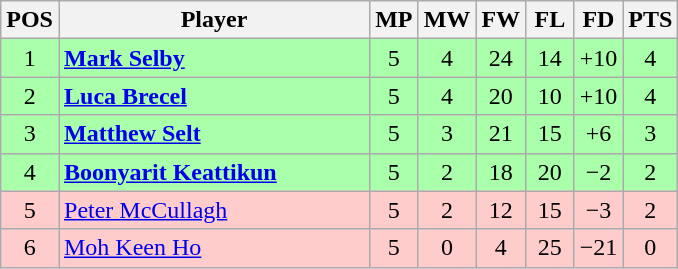<table class="wikitable" style="text-align: center;">
<tr>
<th width=25>POS</th>
<th width=200>Player</th>
<th width=25>MP</th>
<th width=25>MW</th>
<th width=25>FW</th>
<th width=25>FL</th>
<th width=25>FD</th>
<th width=25>PTS</th>
</tr>
<tr style="background:#aaffaa;">
<td>1</td>
<td style="text-align:left;"> <strong><a href='#'>Mark Selby</a></strong></td>
<td>5</td>
<td>4</td>
<td>24</td>
<td>14</td>
<td>+10</td>
<td>4</td>
</tr>
<tr style="background:#aaffaa;">
<td>2</td>
<td style="text-align:left;"> <strong><a href='#'>Luca Brecel</a></strong></td>
<td>5</td>
<td>4</td>
<td>20</td>
<td>10</td>
<td>+10</td>
<td>4</td>
</tr>
<tr style="background:#aaffaa;">
<td>3</td>
<td style="text-align:left;"> <strong><a href='#'>Matthew Selt</a></strong></td>
<td>5</td>
<td>3</td>
<td>21</td>
<td>15</td>
<td>+6</td>
<td>3</td>
</tr>
<tr style="background:#aaffaa;">
<td>4</td>
<td style="text-align:left;"> <strong><a href='#'>Boonyarit Keattikun</a></strong></td>
<td>5</td>
<td>2</td>
<td>18</td>
<td>20</td>
<td>−2</td>
<td>2</td>
</tr>
<tr style="background:#fcc;">
<td>5</td>
<td style="text-align:left;"> <a href='#'>Peter McCullagh</a></td>
<td>5</td>
<td>2</td>
<td>12</td>
<td>15</td>
<td>−3</td>
<td>2</td>
</tr>
<tr style="background:#fcc;">
<td>6</td>
<td style="text-align:left;"> <a href='#'>Moh Keen Ho</a></td>
<td>5</td>
<td>0</td>
<td>4</td>
<td>25</td>
<td>−21</td>
<td>0</td>
</tr>
</table>
